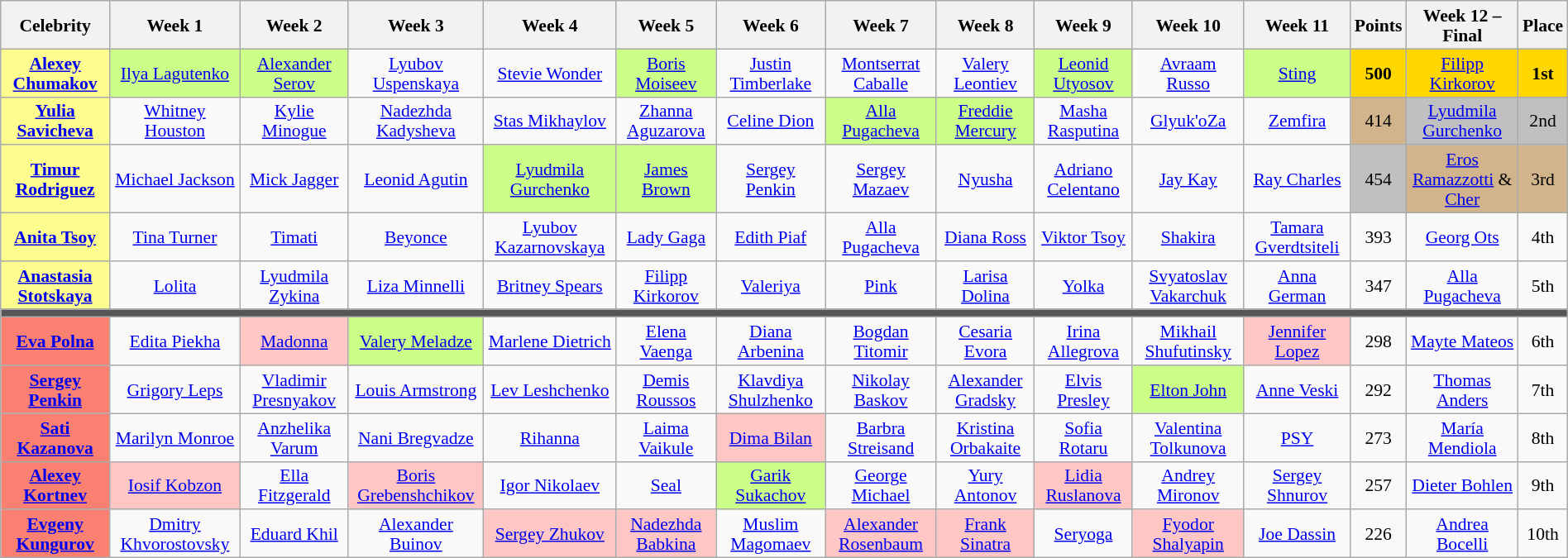<table class="wikitable" style="text-align:center; font-size:90%; line-height:16px;" width="100%">
<tr>
<th>Celebrity</th>
<th>Week 1</th>
<th>Week 2</th>
<th>Week 3</th>
<th>Week 4</th>
<th>Week 5</th>
<th>Week 6</th>
<th>Week 7</th>
<th>Week 8</th>
<th>Week 9</th>
<th>Week 10</th>
<th>Week 11</th>
<th>Points</th>
<th>Week 12 – Final</th>
<th>Place</th>
</tr>
<tr>
<th style="background:#fdfc8f;"><a href='#'>Alexey Chumakov</a></th>
<td style="background:#ccff88;"><a href='#'>Ilya Lagutenko</a></td>
<td style="background:#ccff88;"><a href='#'>Alexander Serov</a></td>
<td><a href='#'>Lyubov Uspenskaya</a></td>
<td><a href='#'>Stevie Wonder</a></td>
<td style="background:#ccff88;"><a href='#'>Boris Moiseev</a></td>
<td><a href='#'>Justin Timberlake</a></td>
<td><a href='#'>Montserrat Caballe</a></td>
<td><a href='#'>Valery Leontiev</a></td>
<td style="background:#ccff88;"><a href='#'>Leonid Utyosov</a></td>
<td><a href='#'>Avraam Russo</a></td>
<td style="background:#ccff88;"><a href='#'>Sting</a></td>
<td style="background:gold;"><strong>500</strong></td>
<td style="background:gold;"><a href='#'>Filipp Kirkorov</a></td>
<td style="background:gold;"><strong>1st</strong></td>
</tr>
<tr>
<th style="background:#fdfc8f;"><a href='#'>Yulia Savicheva</a></th>
<td><a href='#'>Whitney Houston</a></td>
<td><a href='#'>Kylie Minogue</a></td>
<td><a href='#'>Nadezhda Kadysheva</a></td>
<td><a href='#'>Stas Mikhaylov</a></td>
<td><a href='#'>Zhanna Aguzarova</a></td>
<td><a href='#'>Celine Dion</a></td>
<td style="background:#ccff88;"><a href='#'>Alla Pugacheva</a></td>
<td style="background:#ccff88;"><a href='#'>Freddie Mercury</a></td>
<td><a href='#'>Masha Rasputina</a></td>
<td><a href='#'>Glyuk'oZa</a></td>
<td><a href='#'>Zemfira</a></td>
<td style="background:tan;">414</td>
<td style="background:silver;"><a href='#'>Lyudmila Gurchenko</a></td>
<td style="background:silver;">2nd</td>
</tr>
<tr>
<th style="background:#fdfc8f;"><a href='#'>Timur Rodriguez</a></th>
<td><a href='#'>Michael Jackson</a></td>
<td><a href='#'>Mick Jagger</a></td>
<td><a href='#'>Leonid Agutin</a></td>
<td style="background:#ccff88;"><a href='#'>Lyudmila Gurchenko</a></td>
<td style="background:#ccff88;"><a href='#'>James Brown</a></td>
<td><a href='#'>Sergey Penkin</a></td>
<td><a href='#'>Sergey Mazaev</a></td>
<td><a href='#'>Nyusha</a></td>
<td><a href='#'>Adriano Celentano</a></td>
<td><a href='#'>Jay Kay</a></td>
<td><a href='#'>Ray Charles</a></td>
<td style="background:silver;">454</td>
<td style="background:tan;"><a href='#'>Eros Ramazzotti</a> & <a href='#'>Cher</a></td>
<td style="background:tan;">3rd</td>
</tr>
<tr>
<th style="background:#fdfc8f;"><a href='#'>Anita Tsoy</a></th>
<td><a href='#'>Tina Turner</a></td>
<td><a href='#'>Timati</a></td>
<td><a href='#'>Beyonce</a></td>
<td><a href='#'>Lyubov Kazarnovskaya</a></td>
<td><a href='#'>Lady Gaga</a></td>
<td><a href='#'>Edith Piaf</a></td>
<td><a href='#'>Alla Pugacheva</a></td>
<td><a href='#'>Diana Ross</a></td>
<td><a href='#'>Viktor Tsoy</a></td>
<td><a href='#'>Shakira</a></td>
<td><a href='#'>Tamara Gverdtsiteli</a></td>
<td>393</td>
<td><a href='#'>Georg Ots</a></td>
<td>4th</td>
</tr>
<tr>
<th style="background:#fdfc8f;"><a href='#'>Anastasia Stotskaya</a></th>
<td><a href='#'>Lolita</a></td>
<td><a href='#'>Lyudmila Zykina</a></td>
<td><a href='#'>Liza Minnelli</a></td>
<td><a href='#'>Britney Spears</a></td>
<td><a href='#'>Filipp Kirkorov</a></td>
<td><a href='#'>Valeriya</a></td>
<td><a href='#'>Pink</a></td>
<td><a href='#'>Larisa Dolina</a></td>
<td><a href='#'>Yolka</a></td>
<td><a href='#'>Svyatoslav Vakarchuk</a></td>
<td><a href='#'>Anna German</a></td>
<td>347</td>
<td><a href='#'>Alla Pugacheva</a></td>
<td>5th</td>
</tr>
<tr>
<td colspan=16 style="background:#555555;"></td>
</tr>
<tr>
<th style="background:salmon;"><a href='#'>Eva Polna</a></th>
<td><a href='#'>Edita Piekha</a></td>
<td style="background:#ffc6c6;"><a href='#'>Madonna</a></td>
<td style="background:#ccff88;"><a href='#'>Valery Meladze</a></td>
<td><a href='#'>Marlene Dietrich</a></td>
<td><a href='#'>Elena Vaenga</a></td>
<td><a href='#'>Diana Arbenina</a></td>
<td><a href='#'>Bogdan Titomir</a></td>
<td><a href='#'>Cesaria Evora</a></td>
<td><a href='#'>Irina Allegrova</a></td>
<td><a href='#'>Mikhail Shufutinsky</a></td>
<td style="background:#ffc6c6;"><a href='#'>Jennifer Lopez</a></td>
<td>298</td>
<td><a href='#'>Mayte Mateos</a></td>
<td>6th</td>
</tr>
<tr>
<th style="background:salmon;"><a href='#'>Sergey Penkin</a></th>
<td><a href='#'>Grigory Leps</a></td>
<td><a href='#'>Vladimir Presnyakov</a></td>
<td><a href='#'>Louis Armstrong</a></td>
<td><a href='#'>Lev Leshchenko</a></td>
<td><a href='#'>Demis Roussos</a></td>
<td><a href='#'>Klavdiya Shulzhenko</a></td>
<td><a href='#'>Nikolay Baskov</a></td>
<td><a href='#'>Alexander Gradsky</a></td>
<td><a href='#'>Elvis Presley</a></td>
<td style="background:#ccff88;"><a href='#'>Elton John</a></td>
<td><a href='#'>Anne Veski</a></td>
<td>292</td>
<td><a href='#'>Thomas Anders</a></td>
<td>7th</td>
</tr>
<tr>
<th style="background:salmon;"><a href='#'>Sati Kazanova</a></th>
<td><a href='#'>Marilyn Monroe</a></td>
<td><a href='#'>Anzhelika Varum</a></td>
<td><a href='#'>Nani Bregvadze</a></td>
<td><a href='#'>Rihanna</a></td>
<td><a href='#'>Laima Vaikule</a></td>
<td style="background:#ffc6c6;"><a href='#'>Dima Bilan</a></td>
<td><a href='#'>Barbra Streisand</a></td>
<td><a href='#'>Kristina Orbakaite</a></td>
<td><a href='#'>Sofia Rotaru</a></td>
<td><a href='#'>Valentina Tolkunova</a></td>
<td><a href='#'>PSY</a></td>
<td>273</td>
<td><a href='#'>María Mendiola</a></td>
<td>8th</td>
</tr>
<tr>
<th style="background:salmon;"><a href='#'>Alexey Kortnev</a></th>
<td style="background:#ffc6c6;"><a href='#'>Iosif Kobzon</a></td>
<td><a href='#'>Ella Fitzgerald</a></td>
<td style="background:#ffc6c6;"><a href='#'>Boris Grebenshchikov</a></td>
<td><a href='#'>Igor Nikolaev</a></td>
<td><a href='#'>Seal</a></td>
<td style="background:#ccff88;"><a href='#'>Garik Sukachov</a></td>
<td><a href='#'>George Michael</a></td>
<td><a href='#'>Yury Antonov</a></td>
<td style="background:#ffc6c6;"><a href='#'>Lidia Ruslanova</a></td>
<td><a href='#'>Andrey Mironov</a></td>
<td><a href='#'>Sergey Shnurov</a></td>
<td>257</td>
<td><a href='#'>Dieter Bohlen</a></td>
<td>9th</td>
</tr>
<tr>
<th style="background:salmon;"><a href='#'>Evgeny Kungurov</a></th>
<td><a href='#'>Dmitry Khvorostovsky</a></td>
<td><a href='#'>Eduard Khil</a></td>
<td><a href='#'>Alexander Buinov</a></td>
<td style="background:#ffc6c6;"><a href='#'>Sergey Zhukov</a></td>
<td style="background:#ffc6c6;"><a href='#'>Nadezhda Babkina</a></td>
<td><a href='#'>Muslim Magomaev</a></td>
<td style="background:#ffc6c6;"><a href='#'>Alexander Rosenbaum</a></td>
<td style="background:#ffc6c6;"><a href='#'>Frank Sinatra</a></td>
<td><a href='#'>Seryoga</a></td>
<td style="background:#ffc6c6;"><a href='#'>Fyodor Shalyapin</a></td>
<td><a href='#'>Joe Dassin</a></td>
<td>226</td>
<td><a href='#'>Andrea Bocelli</a></td>
<td>10th</td>
</tr>
</table>
